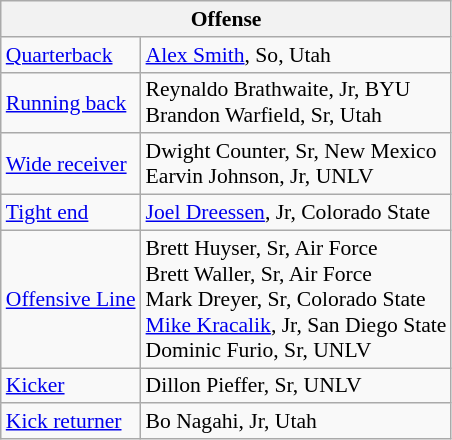<table class="wikitable" style="font-size: 90%;">
<tr>
<th colspan="2">Offense</th>
</tr>
<tr>
<td><a href='#'>Quarterback</a></td>
<td><a href='#'>Alex Smith</a>, So, Utah</td>
</tr>
<tr>
<td><a href='#'>Running back</a></td>
<td>Reynaldo Brathwaite, Jr, BYU<br>Brandon Warfield, Sr, Utah</td>
</tr>
<tr>
<td><a href='#'>Wide receiver</a></td>
<td>Dwight Counter, Sr, New Mexico<br>Earvin Johnson, Jr, UNLV</td>
</tr>
<tr>
<td><a href='#'>Tight end</a></td>
<td><a href='#'>Joel Dreessen</a>, Jr, Colorado State</td>
</tr>
<tr>
<td><a href='#'>Offensive Line</a></td>
<td>Brett Huyser, Sr, Air Force<br>Brett Waller, Sr, Air Force<br>Mark Dreyer, Sr, Colorado State<br><a href='#'>Mike Kracalik</a>, Jr, San Diego State<br>Dominic Furio, Sr, UNLV</td>
</tr>
<tr>
<td><a href='#'>Kicker</a></td>
<td>Dillon Pieffer, Sr, UNLV</td>
</tr>
<tr>
<td><a href='#'>Kick returner</a></td>
<td>Bo Nagahi, Jr, Utah</td>
</tr>
</table>
